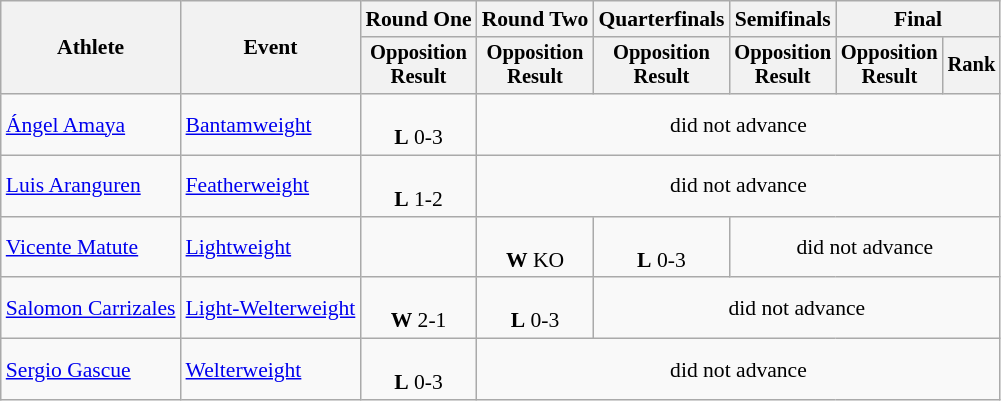<table class="wikitable" border="1" style="font-size:90%">
<tr>
<th rowspan="2">Athlete</th>
<th rowspan="2">Event</th>
<th>Round One</th>
<th>Round Two</th>
<th>Quarterfinals</th>
<th>Semifinals</th>
<th colspan=2>Final</th>
</tr>
<tr style="font-size:95%">
<th>Opposition<br>Result</th>
<th>Opposition<br>Result</th>
<th>Opposition<br>Result</th>
<th>Opposition<br>Result</th>
<th>Opposition<br>Result</th>
<th>Rank</th>
</tr>
<tr align=center>
<td align=left><a href='#'>Ángel Amaya</a></td>
<td align=left><a href='#'>Bantamweight</a></td>
<td><br><strong>L</strong> 0-3</td>
<td colspan=5>did not advance</td>
</tr>
<tr align=center>
<td align=left><a href='#'>Luis Aranguren</a></td>
<td align=left><a href='#'>Featherweight</a></td>
<td><br><strong>L</strong> 1-2</td>
<td colspan=5>did not advance</td>
</tr>
<tr align=center>
<td align=left><a href='#'>Vicente Matute</a></td>
<td align=left><a href='#'>Lightweight</a></td>
<td></td>
<td><br><strong>W</strong> KO</td>
<td><br><strong>L</strong> 0-3</td>
<td colspan=3>did not advance</td>
</tr>
<tr align=center>
<td align=left><a href='#'>Salomon Carrizales</a></td>
<td align=left><a href='#'>Light-Welterweight</a></td>
<td><br><strong>W</strong> 2-1</td>
<td><br><strong>L</strong> 0-3</td>
<td colspan=4>did not advance</td>
</tr>
<tr align=center>
<td align=left><a href='#'>Sergio Gascue</a></td>
<td align=left><a href='#'>Welterweight</a></td>
<td><br><strong>L</strong> 0-3</td>
<td colspan=5>did not advance</td>
</tr>
</table>
